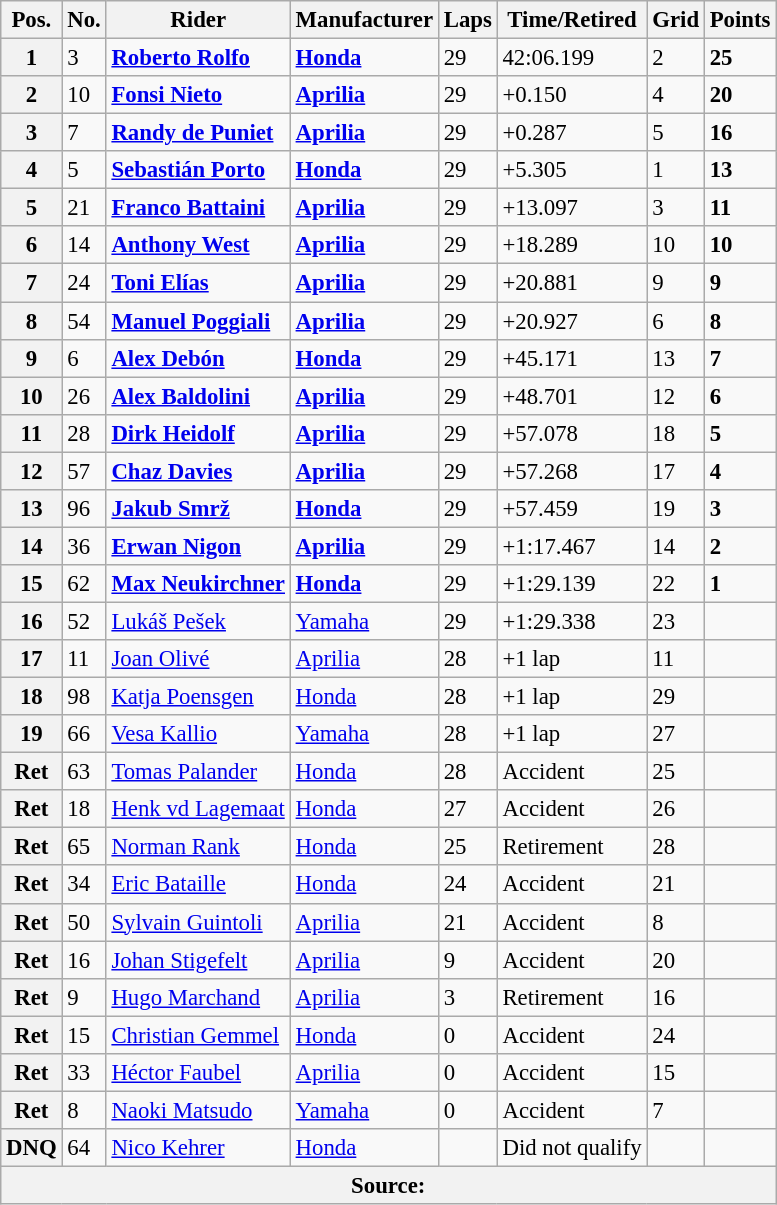<table class="wikitable" style="font-size: 95%;">
<tr>
<th>Pos.</th>
<th>No.</th>
<th>Rider</th>
<th>Manufacturer</th>
<th>Laps</th>
<th>Time/Retired</th>
<th>Grid</th>
<th>Points</th>
</tr>
<tr>
<th>1</th>
<td>3</td>
<td> <strong><a href='#'>Roberto Rolfo</a></strong></td>
<td><strong><a href='#'>Honda</a></strong></td>
<td>29</td>
<td>42:06.199</td>
<td>2</td>
<td><strong>25</strong></td>
</tr>
<tr>
<th>2</th>
<td>10</td>
<td> <strong><a href='#'>Fonsi Nieto</a></strong></td>
<td><strong><a href='#'>Aprilia</a></strong></td>
<td>29</td>
<td>+0.150</td>
<td>4</td>
<td><strong>20</strong></td>
</tr>
<tr>
<th>3</th>
<td>7</td>
<td> <strong><a href='#'>Randy de Puniet</a></strong></td>
<td><strong><a href='#'>Aprilia</a></strong></td>
<td>29</td>
<td>+0.287</td>
<td>5</td>
<td><strong>16</strong></td>
</tr>
<tr>
<th>4</th>
<td>5</td>
<td> <strong><a href='#'>Sebastián Porto</a></strong></td>
<td><strong><a href='#'>Honda</a></strong></td>
<td>29</td>
<td>+5.305</td>
<td>1</td>
<td><strong>13</strong></td>
</tr>
<tr>
<th>5</th>
<td>21</td>
<td> <strong><a href='#'>Franco Battaini</a></strong></td>
<td><strong><a href='#'>Aprilia</a></strong></td>
<td>29</td>
<td>+13.097</td>
<td>3</td>
<td><strong>11</strong></td>
</tr>
<tr>
<th>6</th>
<td>14</td>
<td> <strong><a href='#'>Anthony West</a></strong></td>
<td><strong><a href='#'>Aprilia</a></strong></td>
<td>29</td>
<td>+18.289</td>
<td>10</td>
<td><strong>10</strong></td>
</tr>
<tr>
<th>7</th>
<td>24</td>
<td> <strong><a href='#'>Toni Elías</a></strong></td>
<td><strong><a href='#'>Aprilia</a></strong></td>
<td>29</td>
<td>+20.881</td>
<td>9</td>
<td><strong>9</strong></td>
</tr>
<tr>
<th>8</th>
<td>54</td>
<td> <strong><a href='#'>Manuel Poggiali</a></strong></td>
<td><strong><a href='#'>Aprilia</a></strong></td>
<td>29</td>
<td>+20.927</td>
<td>6</td>
<td><strong>8</strong></td>
</tr>
<tr>
<th>9</th>
<td>6</td>
<td> <strong><a href='#'>Alex Debón</a></strong></td>
<td><strong><a href='#'>Honda</a></strong></td>
<td>29</td>
<td>+45.171</td>
<td>13</td>
<td><strong>7</strong></td>
</tr>
<tr>
<th>10</th>
<td>26</td>
<td> <strong><a href='#'>Alex Baldolini</a></strong></td>
<td><strong><a href='#'>Aprilia</a></strong></td>
<td>29</td>
<td>+48.701</td>
<td>12</td>
<td><strong>6</strong></td>
</tr>
<tr>
<th>11</th>
<td>28</td>
<td> <strong><a href='#'>Dirk Heidolf</a></strong></td>
<td><strong><a href='#'>Aprilia</a></strong></td>
<td>29</td>
<td>+57.078</td>
<td>18</td>
<td><strong>5</strong></td>
</tr>
<tr>
<th>12</th>
<td>57</td>
<td> <strong><a href='#'>Chaz Davies</a></strong></td>
<td><strong><a href='#'>Aprilia</a></strong></td>
<td>29</td>
<td>+57.268</td>
<td>17</td>
<td><strong>4</strong></td>
</tr>
<tr>
<th>13</th>
<td>96</td>
<td> <strong><a href='#'>Jakub Smrž</a></strong></td>
<td><strong><a href='#'>Honda</a></strong></td>
<td>29</td>
<td>+57.459</td>
<td>19</td>
<td><strong>3</strong></td>
</tr>
<tr>
<th>14</th>
<td>36</td>
<td> <strong><a href='#'>Erwan Nigon</a></strong></td>
<td><strong><a href='#'>Aprilia</a></strong></td>
<td>29</td>
<td>+1:17.467</td>
<td>14</td>
<td><strong>2</strong></td>
</tr>
<tr>
<th>15</th>
<td>62</td>
<td> <strong><a href='#'>Max Neukirchner</a></strong></td>
<td><strong><a href='#'>Honda</a></strong></td>
<td>29</td>
<td>+1:29.139</td>
<td>22</td>
<td><strong>1</strong></td>
</tr>
<tr>
<th>16</th>
<td>52</td>
<td> <a href='#'>Lukáš Pešek</a></td>
<td><a href='#'>Yamaha</a></td>
<td>29</td>
<td>+1:29.338</td>
<td>23</td>
<td></td>
</tr>
<tr>
<th>17</th>
<td>11</td>
<td> <a href='#'>Joan Olivé</a></td>
<td><a href='#'>Aprilia</a></td>
<td>28</td>
<td>+1 lap</td>
<td>11</td>
<td></td>
</tr>
<tr>
<th>18</th>
<td>98</td>
<td> <a href='#'>Katja Poensgen</a></td>
<td><a href='#'>Honda</a></td>
<td>28</td>
<td>+1 lap</td>
<td>29</td>
<td></td>
</tr>
<tr>
<th>19</th>
<td>66</td>
<td> <a href='#'>Vesa Kallio</a></td>
<td><a href='#'>Yamaha</a></td>
<td>28</td>
<td>+1 lap</td>
<td>27</td>
<td></td>
</tr>
<tr>
<th>Ret</th>
<td>63</td>
<td> <a href='#'>Tomas Palander</a></td>
<td><a href='#'>Honda</a></td>
<td>28</td>
<td>Accident</td>
<td>25</td>
<td></td>
</tr>
<tr>
<th>Ret</th>
<td>18</td>
<td> <a href='#'>Henk vd Lagemaat</a></td>
<td><a href='#'>Honda</a></td>
<td>27</td>
<td>Accident</td>
<td>26</td>
<td></td>
</tr>
<tr>
<th>Ret</th>
<td>65</td>
<td> <a href='#'>Norman Rank</a></td>
<td><a href='#'>Honda</a></td>
<td>25</td>
<td>Retirement</td>
<td>28</td>
<td></td>
</tr>
<tr>
<th>Ret</th>
<td>34</td>
<td> <a href='#'>Eric Bataille</a></td>
<td><a href='#'>Honda</a></td>
<td>24</td>
<td>Accident</td>
<td>21</td>
<td></td>
</tr>
<tr>
<th>Ret</th>
<td>50</td>
<td> <a href='#'>Sylvain Guintoli</a></td>
<td><a href='#'>Aprilia</a></td>
<td>21</td>
<td>Accident</td>
<td>8</td>
<td></td>
</tr>
<tr>
<th>Ret</th>
<td>16</td>
<td> <a href='#'>Johan Stigefelt</a></td>
<td><a href='#'>Aprilia</a></td>
<td>9</td>
<td>Accident</td>
<td>20</td>
<td></td>
</tr>
<tr>
<th>Ret</th>
<td>9</td>
<td> <a href='#'>Hugo Marchand</a></td>
<td><a href='#'>Aprilia</a></td>
<td>3</td>
<td>Retirement</td>
<td>16</td>
<td></td>
</tr>
<tr>
<th>Ret</th>
<td>15</td>
<td> <a href='#'>Christian Gemmel</a></td>
<td><a href='#'>Honda</a></td>
<td>0</td>
<td>Accident</td>
<td>24</td>
<td></td>
</tr>
<tr>
<th>Ret</th>
<td>33</td>
<td> <a href='#'>Héctor Faubel</a></td>
<td><a href='#'>Aprilia</a></td>
<td>0</td>
<td>Accident</td>
<td>15</td>
<td></td>
</tr>
<tr>
<th>Ret</th>
<td>8</td>
<td> <a href='#'>Naoki Matsudo</a></td>
<td><a href='#'>Yamaha</a></td>
<td>0</td>
<td>Accident</td>
<td>7</td>
<td></td>
</tr>
<tr>
<th>DNQ</th>
<td>64</td>
<td> <a href='#'>Nico Kehrer</a></td>
<td><a href='#'>Honda</a></td>
<td></td>
<td>Did not qualify</td>
<td></td>
<td></td>
</tr>
<tr>
<th colspan=8>Source:</th>
</tr>
</table>
